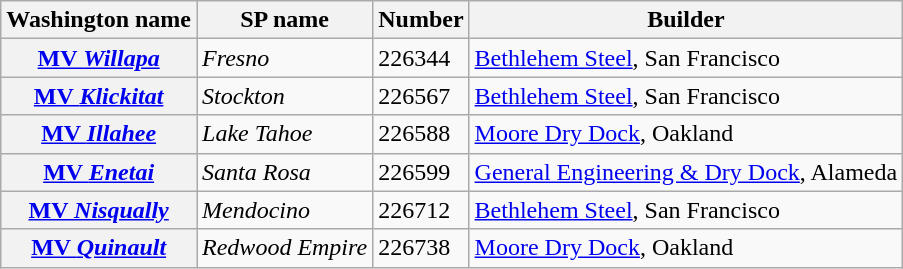<table class="wikitable plainrowheaders">
<tr>
<th scope="col">Washington name</th>
<th scope="col">SP name</th>
<th scope="col">Number</th>
<th scope="col">Builder</th>
</tr>
<tr>
<th scope="row"><a href='#'>MV <em>Willapa</em></a></th>
<td><em>Fresno</em></td>
<td>226344</td>
<td><a href='#'>Bethlehem Steel</a>, San Francisco</td>
</tr>
<tr>
<th scope="row"><a href='#'>MV <em>Klickitat</em></a></th>
<td><em>Stockton</em></td>
<td>226567</td>
<td><a href='#'>Bethlehem Steel</a>, San Francisco</td>
</tr>
<tr>
<th scope="row"><a href='#'>MV <em>Illahee</em></a></th>
<td><em>Lake Tahoe</em></td>
<td>226588</td>
<td><a href='#'>Moore Dry Dock</a>, Oakland</td>
</tr>
<tr>
<th scope="row"><a href='#'>MV <em>Enetai</em></a></th>
<td><em>Santa Rosa</em></td>
<td>226599</td>
<td><a href='#'>General Engineering & Dry Dock</a>, Alameda</td>
</tr>
<tr>
<th scope="row"><a href='#'>MV <em>Nisqually</em></a></th>
<td><em>Mendocino</em></td>
<td>226712</td>
<td><a href='#'>Bethlehem Steel</a>, San Francisco</td>
</tr>
<tr>
<th scope="row"><a href='#'>MV <em>Quinault</em></a></th>
<td><em>Redwood Empire</em></td>
<td>226738</td>
<td><a href='#'>Moore Dry Dock</a>, Oakland</td>
</tr>
</table>
